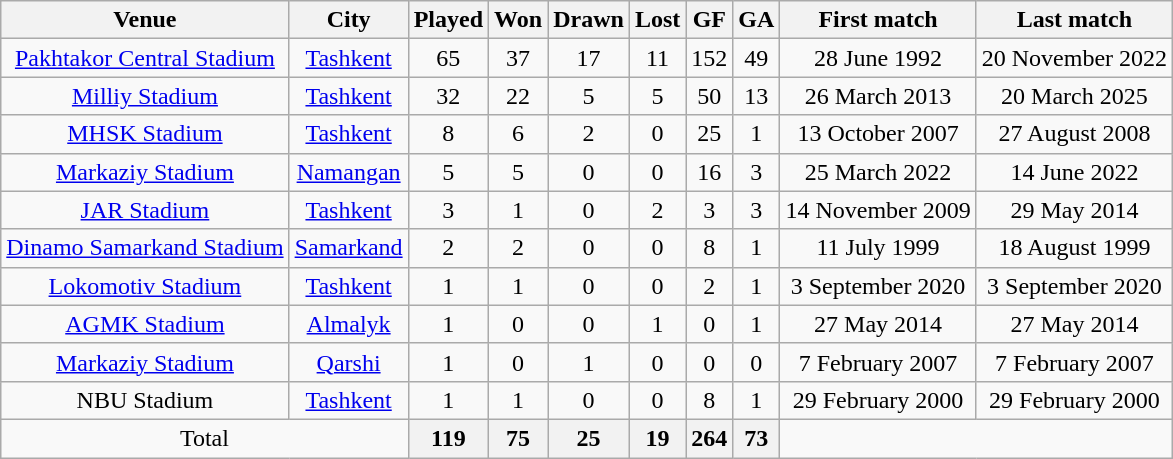<table class="wikitable sortable collapsible collapsed" style="text-align: center; font-size: 100%;">
<tr>
<th>Venue</th>
<th>City</th>
<th>Played</th>
<th>Won</th>
<th>Drawn</th>
<th>Lost</th>
<th>GF</th>
<th>GA</th>
<th>First match</th>
<th>Last match</th>
</tr>
<tr>
<td><a href='#'>Pakhtakor Central Stadium</a></td>
<td><a href='#'>Tashkent</a></td>
<td>65</td>
<td>37</td>
<td>17</td>
<td>11</td>
<td>152</td>
<td>49</td>
<td>28 June 1992</td>
<td>20 November 2022</td>
</tr>
<tr>
<td><a href='#'>Milliy Stadium</a></td>
<td><a href='#'>Tashkent</a></td>
<td>32</td>
<td>22</td>
<td>5</td>
<td>5</td>
<td>50</td>
<td>13</td>
<td>26 March 2013</td>
<td>20 March 2025</td>
</tr>
<tr>
<td><a href='#'>MHSK Stadium</a></td>
<td><a href='#'>Tashkent</a></td>
<td>8</td>
<td>6</td>
<td>2</td>
<td>0</td>
<td>25</td>
<td>1</td>
<td>13 October 2007</td>
<td>27 August 2008</td>
</tr>
<tr>
<td><a href='#'>Markaziy Stadium</a></td>
<td><a href='#'>Namangan</a></td>
<td>5</td>
<td>5</td>
<td>0</td>
<td>0</td>
<td>16</td>
<td>3</td>
<td>25 March 2022</td>
<td>14 June 2022</td>
</tr>
<tr>
<td><a href='#'>JAR Stadium</a></td>
<td><a href='#'>Tashkent</a></td>
<td>3</td>
<td>1</td>
<td>0</td>
<td>2</td>
<td>3</td>
<td>3</td>
<td>14 November 2009</td>
<td>29 May 2014</td>
</tr>
<tr>
<td><a href='#'>Dinamo Samarkand Stadium</a></td>
<td><a href='#'>Samarkand</a></td>
<td>2</td>
<td>2</td>
<td>0</td>
<td>0</td>
<td>8</td>
<td>1</td>
<td>11 July 1999</td>
<td>18 August 1999</td>
</tr>
<tr>
<td><a href='#'>Lokomotiv Stadium</a></td>
<td><a href='#'>Tashkent</a></td>
<td>1</td>
<td>1</td>
<td>0</td>
<td>0</td>
<td>2</td>
<td>1</td>
<td>3 September 2020</td>
<td>3 September 2020</td>
</tr>
<tr>
<td><a href='#'>AGMK Stadium</a></td>
<td><a href='#'>Almalyk</a></td>
<td>1</td>
<td>0</td>
<td>0</td>
<td>1</td>
<td>0</td>
<td>1</td>
<td>27 May 2014</td>
<td>27 May 2014</td>
</tr>
<tr>
<td><a href='#'>Markaziy Stadium</a></td>
<td><a href='#'>Qarshi</a></td>
<td>1</td>
<td>0</td>
<td>1</td>
<td>0</td>
<td>0</td>
<td>0</td>
<td>7 February 2007</td>
<td>7 February 2007</td>
</tr>
<tr>
<td>NBU Stadium</td>
<td><a href='#'>Tashkent</a></td>
<td>1</td>
<td>1</td>
<td>0</td>
<td>0</td>
<td>8</td>
<td>1</td>
<td>29 February 2000</td>
<td>29 February 2000</td>
</tr>
<tr>
<td colspan=2; style="text-align:center;">Total</td>
<th>119</th>
<th>75</th>
<th>25</th>
<th>19</th>
<th>264</th>
<th>73</th>
</tr>
</table>
